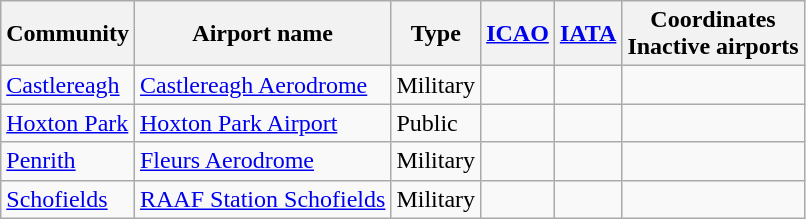<table class="wikitable sortable">
<tr>
<th>Community</th>
<th>Airport name</th>
<th>Type</th>
<th><a href='#'>ICAO</a></th>
<th><a href='#'>IATA</a></th>
<th>Coordinates<br>Inactive airports</th>
</tr>
<tr>
<td><a href='#'>Castlereagh</a></td>
<td><a href='#'>Castlereagh Aerodrome</a></td>
<td>Military</td>
<td></td>
<td></td>
<td></td>
</tr>
<tr>
<td><a href='#'>Hoxton Park</a></td>
<td><a href='#'>Hoxton Park Airport</a></td>
<td>Public</td>
<td></td>
<td></td>
<td></td>
</tr>
<tr>
<td><a href='#'>Penrith</a></td>
<td><a href='#'>Fleurs Aerodrome</a></td>
<td>Military</td>
<td></td>
<td></td>
<td></td>
</tr>
<tr>
<td><a href='#'>Schofields</a></td>
<td><a href='#'>RAAF Station Schofields</a></td>
<td>Military</td>
<td></td>
<td></td>
<td></td>
</tr>
</table>
